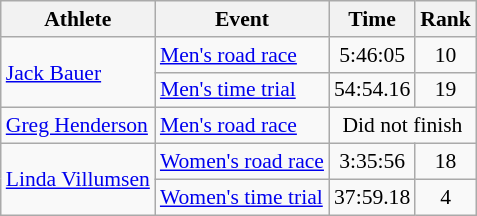<table class="wikitable" style="font-size:90%">
<tr>
<th>Athlete</th>
<th>Event</th>
<th>Time</th>
<th>Rank</th>
</tr>
<tr align=center>
<td rowspan=2 align=left><a href='#'>Jack Bauer</a></td>
<td align=left><a href='#'>Men's road race</a></td>
<td>5:46:05</td>
<td>10</td>
</tr>
<tr align=center>
<td align=left><a href='#'>Men's time trial</a></td>
<td>54:54.16</td>
<td>19</td>
</tr>
<tr align=center>
<td align=left><a href='#'>Greg Henderson</a></td>
<td align=left><a href='#'>Men's road race</a></td>
<td colspan=2>Did not finish</td>
</tr>
<tr align=center>
<td rowspan=2 align=left><a href='#'>Linda Villumsen</a></td>
<td align=left><a href='#'>Women's road race</a></td>
<td>3:35:56</td>
<td>18</td>
</tr>
<tr align=center>
<td align=left><a href='#'>Women's time trial</a></td>
<td>37:59.18</td>
<td>4</td>
</tr>
</table>
